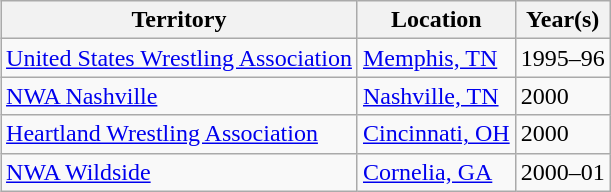<table class="wikitable floatright" align="right">
<tr>
<th>Territory</th>
<th>Location</th>
<th>Year(s)</th>
</tr>
<tr>
<td><a href='#'>United States Wrestling Association</a></td>
<td><a href='#'>Memphis, TN</a></td>
<td>1995–96</td>
</tr>
<tr>
<td><a href='#'>NWA Nashville</a></td>
<td><a href='#'>Nashville, TN</a></td>
<td>2000</td>
</tr>
<tr>
<td><a href='#'>Heartland Wrestling Association</a></td>
<td><a href='#'>Cincinnati, OH</a></td>
<td>2000</td>
</tr>
<tr>
<td><a href='#'>NWA Wildside</a></td>
<td><a href='#'>Cornelia, GA</a></td>
<td>2000–01</td>
</tr>
</table>
